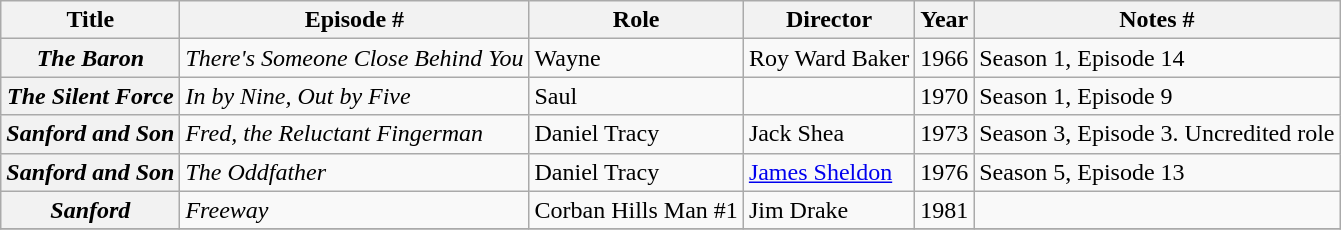<table class="wikitable plainrowheaders sortable">
<tr>
<th scope="col">Title</th>
<th scope="col" class="unsortable">Episode #</th>
<th scope="col">Role</th>
<th scope="col">Director</th>
<th scope="col">Year</th>
<th scope="col" class="unsortable">Notes #</th>
</tr>
<tr>
<th scope="row"><em>The Baron</em></th>
<td><em> There's Someone Close Behind You</em></td>
<td>Wayne</td>
<td>Roy Ward Baker</td>
<td>1966</td>
<td>Season 1, Episode 14</td>
</tr>
<tr>
<th scope="row"><em>The Silent Force</em></th>
<td><em>In by Nine, Out by Five</em></td>
<td>Saul</td>
<td></td>
<td>1970</td>
<td>Season 1, Episode 9</td>
</tr>
<tr>
<th scope="row"><em>Sanford and Son</em></th>
<td><em>Fred, the Reluctant Fingerman</em></td>
<td>Daniel Tracy</td>
<td>Jack Shea</td>
<td>1973</td>
<td>Season 3, Episode 3. Uncredited role</td>
</tr>
<tr>
<th scope="row"><em>Sanford and Son</em></th>
<td><em>The Oddfather</em></td>
<td>Daniel Tracy</td>
<td><a href='#'>James Sheldon</a></td>
<td>1976</td>
<td>Season 5, Episode 13</td>
</tr>
<tr>
<th scope="row"><em>Sanford</em></th>
<td><em>Freeway</em></td>
<td>Corban Hills Man #1</td>
<td>Jim Drake</td>
<td>1981</td>
<td></td>
</tr>
<tr>
</tr>
</table>
